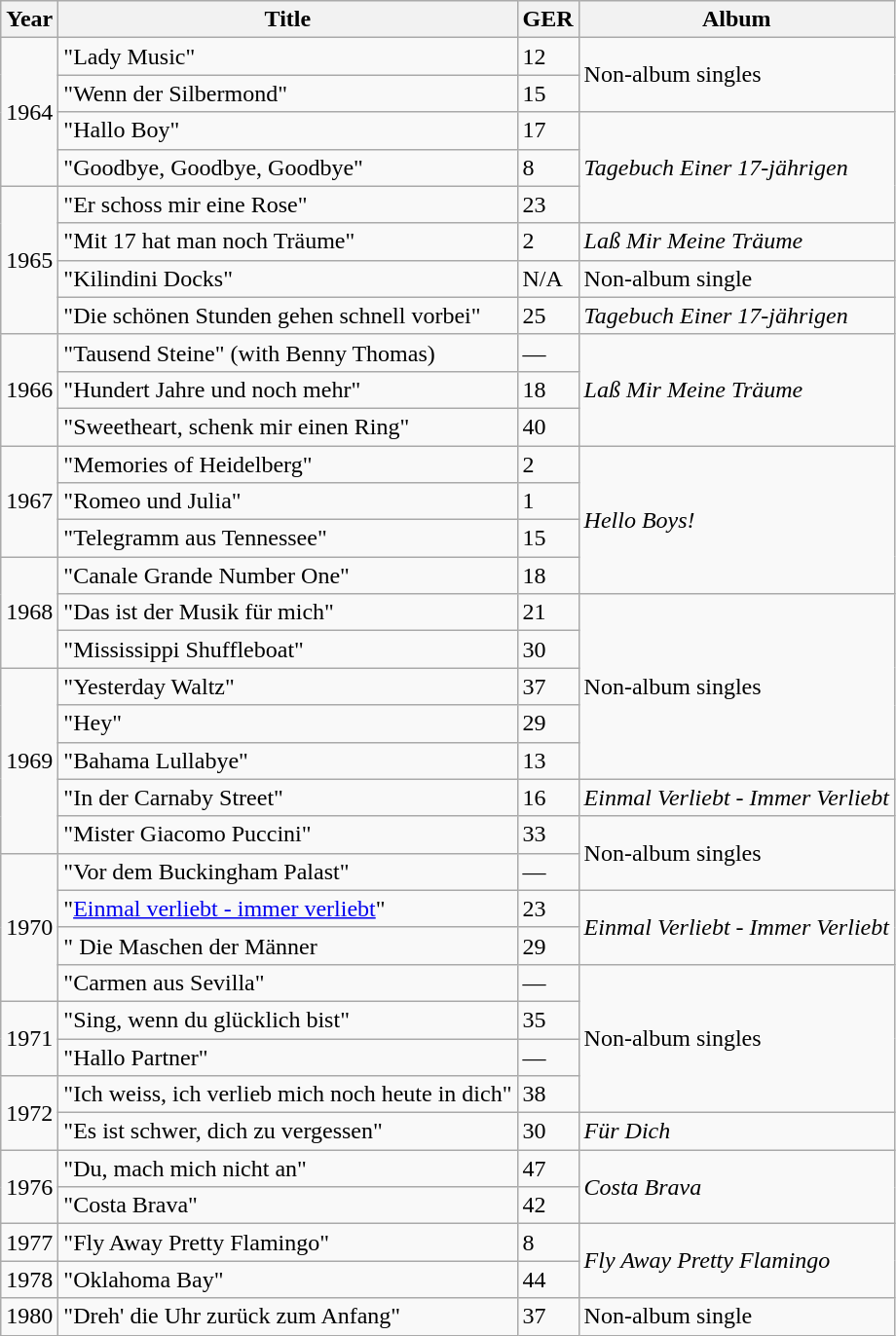<table class="wikitable">
<tr>
<th>Year</th>
<th>Title</th>
<th>GER<br></th>
<th>Album</th>
</tr>
<tr>
<td rowspan="4">1964</td>
<td>"Lady Music"</td>
<td>12</td>
<td rowspan="2">Non-album singles</td>
</tr>
<tr>
<td>"Wenn der Silbermond"</td>
<td>15</td>
</tr>
<tr>
<td>"Hallo Boy"</td>
<td>17</td>
<td rowspan="3"><em>Tagebuch Einer 17-jährigen</em></td>
</tr>
<tr>
<td>"Goodbye, Goodbye, Goodbye"</td>
<td>8</td>
</tr>
<tr>
<td rowspan="4">1965</td>
<td>"Er schoss mir eine Rose"</td>
<td>23</td>
</tr>
<tr>
<td>"Mit 17 hat man noch Träume"</td>
<td>2</td>
<td><em>Laß Mir Meine Träume</em></td>
</tr>
<tr>
<td>"Kilindini Docks"</td>
<td>N/A</td>
<td>Non-album single</td>
</tr>
<tr>
<td>"Die schönen Stunden gehen schnell vorbei"</td>
<td>25</td>
<td><em>Tagebuch Einer 17-jährigen</em></td>
</tr>
<tr>
<td rowspan="3">1966</td>
<td>"Tausend Steine" (with Benny Thomas)</td>
<td>—</td>
<td rowspan="3"><em>Laß Mir Meine Träume</em></td>
</tr>
<tr>
<td>"Hundert Jahre und noch mehr"</td>
<td>18</td>
</tr>
<tr>
<td>"Sweetheart, schenk mir einen Ring"</td>
<td>40</td>
</tr>
<tr>
<td rowspan="3">1967</td>
<td>"Memories of Heidelberg"</td>
<td>2</td>
<td rowspan="4"><em>Hello Boys!</em></td>
</tr>
<tr>
<td>"Romeo und Julia"</td>
<td>1</td>
</tr>
<tr>
<td>"Telegramm aus Tennessee"</td>
<td>15</td>
</tr>
<tr>
<td rowspan="3">1968</td>
<td>"Canale Grande Number One"</td>
<td>18</td>
</tr>
<tr>
<td>"Das ist der Musik für mich"</td>
<td>21</td>
<td rowspan="5">Non-album singles</td>
</tr>
<tr>
<td>"Mississippi Shuffleboat"</td>
<td>30</td>
</tr>
<tr>
<td rowspan="5">1969</td>
<td>"Yesterday Waltz"</td>
<td>37</td>
</tr>
<tr>
<td>"Hey"</td>
<td>29</td>
</tr>
<tr>
<td>"Bahama Lullabye"</td>
<td>13</td>
</tr>
<tr>
<td>"In der Carnaby Street"</td>
<td>16</td>
<td><em>Einmal Verliebt - Immer Verliebt</em></td>
</tr>
<tr>
<td>"Mister Giacomo Puccini"</td>
<td>33</td>
<td rowspan="2">Non-album singles</td>
</tr>
<tr>
<td rowspan="4">1970</td>
<td>"Vor dem Buckingham Palast"</td>
<td>—</td>
</tr>
<tr>
<td>"<a href='#'>Einmal verliebt - immer verliebt</a>"</td>
<td>23</td>
<td rowspan="2"><em>Einmal Verliebt - Immer Verliebt</em></td>
</tr>
<tr>
<td>" Die Maschen der Männer</td>
<td>29</td>
</tr>
<tr>
<td>"Carmen aus Sevilla"</td>
<td>—</td>
<td rowspan="4">Non-album singles</td>
</tr>
<tr>
<td rowspan="2">1971</td>
<td>"Sing, wenn du glücklich bist"</td>
<td>35</td>
</tr>
<tr>
<td>"Hallo Partner"</td>
<td>—</td>
</tr>
<tr>
<td rowspan="2">1972</td>
<td>"Ich weiss, ich verlieb mich noch heute in dich"</td>
<td>38</td>
</tr>
<tr>
<td>"Es ist schwer, dich zu vergessen"</td>
<td>30</td>
<td><em>Für Dich</em></td>
</tr>
<tr>
<td rowspan="2">1976</td>
<td>"Du, mach mich nicht an"</td>
<td>47</td>
<td rowspan="2"><em>Costa Brava</em></td>
</tr>
<tr>
<td>"Costa Brava"</td>
<td>42</td>
</tr>
<tr>
<td>1977</td>
<td>"Fly Away Pretty Flamingo"</td>
<td>8</td>
<td rowspan="2"><em>Fly Away Pretty Flamingo</em></td>
</tr>
<tr>
<td>1978</td>
<td>"Oklahoma Bay"</td>
<td>44</td>
</tr>
<tr>
<td>1980</td>
<td>"Dreh' die Uhr zurück zum Anfang"</td>
<td>37</td>
<td>Non-album single</td>
</tr>
</table>
